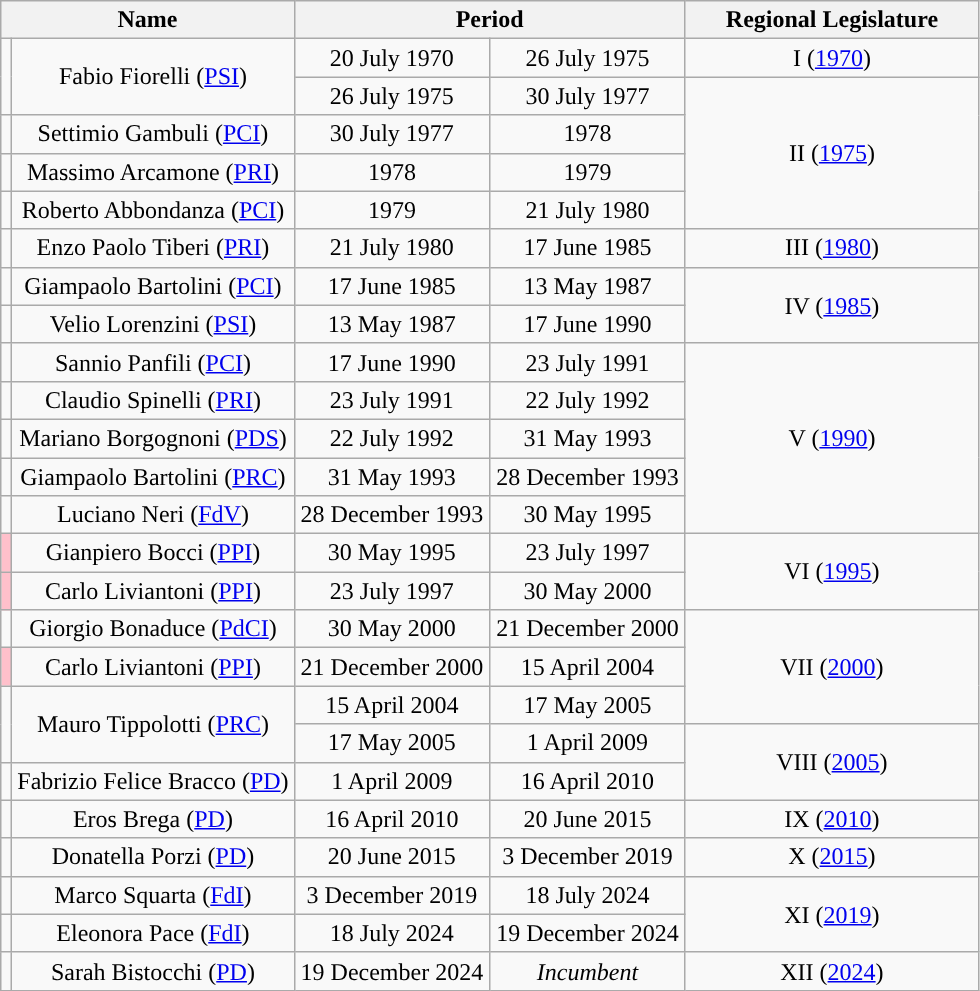<table class="wikitable">
<tr>
<th width="30%" colspan=2>Name</th>
<th width="40%" colspan=2>Period</th>
<th width="30%">Regional Legislature</th>
</tr>
<tr align=center>
<td rowspan=2 style="background:"></td>
<td rowspan=2>Fabio Fiorelli (<a href='#'>PSI</a>)</td>
<td>20 July 1970</td>
<td>26 July 1975</td>
<td>I (<a href='#'>1970</a>)</td>
</tr>
<tr align=center>
<td>26 July 1975</td>
<td>30 July 1977</td>
<td rowspan=4>II (<a href='#'>1975</a>)</td>
</tr>
<tr align=center>
<td style="background:"></td>
<td>Settimio Gambuli (<a href='#'>PCI</a>)</td>
<td>30 July 1977</td>
<td>1978</td>
</tr>
<tr align=center>
<td style="background:"></td>
<td>Massimo Arcamone (<a href='#'>PRI</a>)</td>
<td>1978</td>
<td>1979</td>
</tr>
<tr align=center>
<td style="background:"></td>
<td>Roberto Abbondanza (<a href='#'>PCI</a>)</td>
<td>1979</td>
<td>21 July 1980</td>
</tr>
<tr align=center>
<td style="background:"></td>
<td>Enzo Paolo Tiberi (<a href='#'>PRI</a>)</td>
<td>21 July 1980</td>
<td>17 June 1985</td>
<td>III (<a href='#'>1980</a>)</td>
</tr>
<tr align=center>
<td style="background:"></td>
<td>Giampaolo Bartolini (<a href='#'>PCI</a>)</td>
<td>17 June 1985</td>
<td>13 May 1987</td>
<td rowspan=2>IV (<a href='#'>1985</a>)</td>
</tr>
<tr align=center>
<td style="background:"></td>
<td>Velio Lorenzini (<a href='#'>PSI</a>)</td>
<td>13 May 1987</td>
<td>17 June 1990</td>
</tr>
<tr align=center>
<td style="background:"></td>
<td>Sannio Panfili (<a href='#'>PCI</a>)</td>
<td>17 June 1990</td>
<td>23 July 1991</td>
<td rowspan=5>V (<a href='#'>1990</a>)</td>
</tr>
<tr align=center>
<td style="background:"></td>
<td>Claudio Spinelli (<a href='#'>PRI</a>)</td>
<td>23 July 1991</td>
<td>22 July 1992</td>
</tr>
<tr align=center>
<td style="background:"></td>
<td>Mariano Borgognoni (<a href='#'>PDS</a>)</td>
<td>22 July 1992</td>
<td>31 May 1993</td>
</tr>
<tr align=center>
<td style="background:"></td>
<td>Giampaolo Bartolini (<a href='#'>PRC</a>)</td>
<td>31 May 1993</td>
<td>28 December 1993</td>
</tr>
<tr align=center>
<td style="background:"></td>
<td>Luciano Neri (<a href='#'>FdV</a>)</td>
<td>28 December 1993</td>
<td>30 May 1995</td>
</tr>
<tr align=center>
<td style="background:pink; "></td>
<td>Gianpiero Bocci (<a href='#'>PPI</a>)</td>
<td>30 May 1995</td>
<td>23 July 1997</td>
<td rowspan=2>VI (<a href='#'>1995</a>)</td>
</tr>
<tr align=center>
<td style="background:pink; "></td>
<td>Carlo Liviantoni (<a href='#'>PPI</a>)</td>
<td>23 July 1997</td>
<td>30 May 2000</td>
</tr>
<tr align=center>
<td style="background:"></td>
<td>Giorgio Bonaduce (<a href='#'>PdCI</a>)</td>
<td>30 May 2000</td>
<td>21 December 2000</td>
<td rowspan=3>VII (<a href='#'>2000</a>)</td>
</tr>
<tr align=center>
<td style="background:pink; "></td>
<td>Carlo Liviantoni (<a href='#'>PPI</a>)</td>
<td>21 December 2000</td>
<td>15 April 2004</td>
</tr>
<tr align=center>
<td rowspan=2 style="background:"></td>
<td rowspan=2>Mauro Tippolotti (<a href='#'>PRC</a>)</td>
<td>15 April 2004</td>
<td>17 May 2005</td>
</tr>
<tr align=center>
<td>17 May 2005</td>
<td>1 April 2009</td>
<td rowspan=2>VIII (<a href='#'>2005</a>)</td>
</tr>
<tr align=center>
<td style="background:"></td>
<td>Fabrizio Felice Bracco (<a href='#'>PD</a>)</td>
<td>1 April 2009</td>
<td>16 April 2010</td>
</tr>
<tr align=center>
<td style="background:"></td>
<td>Eros Brega (<a href='#'>PD</a>)</td>
<td>16 April 2010</td>
<td>20 June 2015</td>
<td>IX (<a href='#'>2010</a>)</td>
</tr>
<tr align=center>
<td style="background:"></td>
<td>Donatella Porzi (<a href='#'>PD</a>)</td>
<td>20 June 2015</td>
<td>3 December 2019</td>
<td>X (<a href='#'>2015</a>)</td>
</tr>
<tr align=center>
<td style="background:"></td>
<td>Marco Squarta (<a href='#'>FdI</a>)</td>
<td>3 December 2019</td>
<td>18 July 2024</td>
<td rowspan=2>XI (<a href='#'>2019</a>)</td>
</tr>
<tr align=center>
<td style="background:"></td>
<td>Eleonora Pace (<a href='#'>FdI</a>)</td>
<td>18 July 2024</td>
<td>19 December 2024</td>
</tr>
<tr align=center>
<td style="background:"></td>
<td>Sarah Bistocchi (<a href='#'>PD</a>)</td>
<td>19 December 2024</td>
<td><em>Incumbent</em></td>
<td>XII (<a href='#'>2024</a>)</td>
</tr>
</table>
